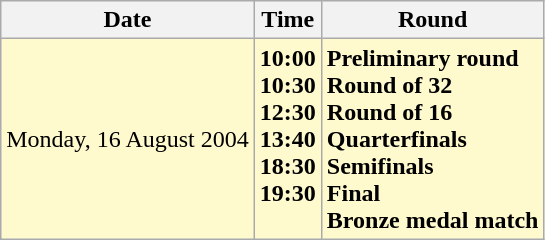<table class="wikitable">
<tr>
<th>Date</th>
<th>Time</th>
<th>Round</th>
</tr>
<tr style=background:lemonchiffon>
<td>Monday, 16 August 2004</td>
<td><strong>10:00</strong><br><strong>10:30</strong><br><strong>12:30</strong><br><strong>13:40</strong><br><strong>18:30</strong><br><strong>19:30</strong><br> </td>
<td><strong>Preliminary round</strong><br><strong>Round of 32</strong><br><strong>Round of 16</strong><br><strong>Quarterfinals</strong><br><strong>Semifinals</strong><br><strong>Final</strong><br><strong>Bronze medal match</strong></td>
</tr>
</table>
